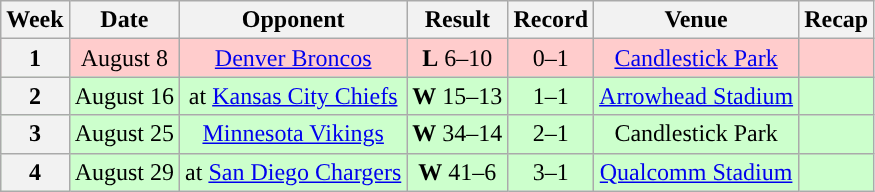<table class="wikitable" style="text-align:center">
<tr>
<th>Week</th>
<th>Date</th>
<th>Opponent</th>
<th>Result</th>
<th>Record</th>
<th>Venue</th>
<th>Recap</th>
</tr>
<tr style="background:#fcc">
<th>1</th>
<td>August 8</td>
<td><a href='#'>Denver Broncos</a></td>
<td><strong>L</strong> 6–10</td>
<td>0–1</td>
<td><a href='#'>Candlestick Park</a></td>
<td></td>
</tr>
<tr style="background:#cfc">
<th>2</th>
<td>August 16</td>
<td>at <a href='#'>Kansas City Chiefs</a></td>
<td><strong>W</strong> 15–13</td>
<td>1–1</td>
<td><a href='#'>Arrowhead Stadium</a></td>
<td></td>
</tr>
<tr style="background:#cfc">
<th>3</th>
<td>August 25</td>
<td><a href='#'>Minnesota Vikings</a></td>
<td><strong>W</strong> 34–14</td>
<td>2–1</td>
<td>Candlestick Park</td>
<td></td>
</tr>
<tr style="background:#cfc">
<th>4</th>
<td>August 29</td>
<td>at <a href='#'>San Diego Chargers</a></td>
<td><strong>W</strong> 41–6</td>
<td>3–1</td>
<td><a href='#'>Qualcomm Stadium</a></td>
<td></td>
</tr>
</table>
